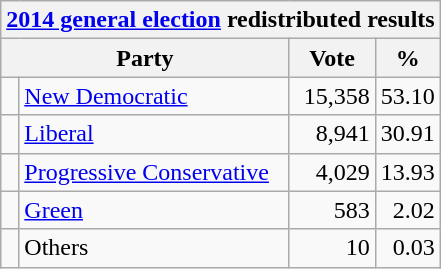<table class="wikitable">
<tr>
<th colspan="4"><a href='#'>2014 general election</a> redistributed results</th>
</tr>
<tr>
<th bgcolor="#DDDDFF" width="130px" colspan="2">Party</th>
<th bgcolor="#DDDDFF" width="50px">Vote</th>
<th bgcolor="#DDDDFF" width="30px">%</th>
</tr>
<tr>
<td> </td>
<td><a href='#'>New Democratic</a></td>
<td align=right>15,358</td>
<td align=right>53.10</td>
</tr>
<tr>
<td> </td>
<td><a href='#'>Liberal</a></td>
<td align=right>8,941</td>
<td align=right>30.91</td>
</tr>
<tr>
<td> </td>
<td><a href='#'>Progressive Conservative</a></td>
<td align=right>4,029</td>
<td align=right>13.93</td>
</tr>
<tr>
<td> </td>
<td><a href='#'>Green</a></td>
<td align=right>583</td>
<td align=right>2.02</td>
</tr>
<tr>
<td> </td>
<td>Others</td>
<td align=right>10</td>
<td align=right>0.03</td>
</tr>
</table>
